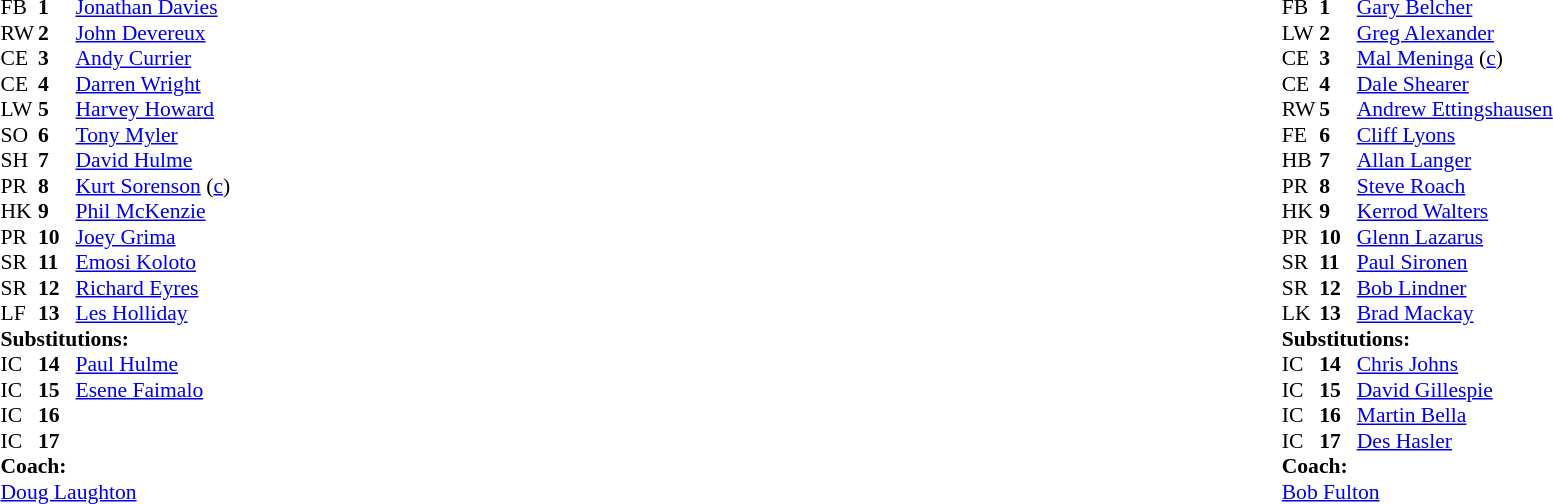<table width="100%">
<tr>
<td valign="top" width="50%"><br><table style="font-size: 90%" cellspacing="0" cellpadding="0">
<tr>
<th width="25"></th>
<th width="25"></th>
</tr>
<tr>
<td>FB</td>
<td><strong>1</strong></td>
<td><a href='#'>Jonathan Davies</a></td>
</tr>
<tr>
<td>RW</td>
<td><strong>2</strong></td>
<td><a href='#'>John Devereux</a></td>
</tr>
<tr>
<td>CE</td>
<td><strong>3</strong></td>
<td><a href='#'>Andy Currier</a></td>
</tr>
<tr>
<td>CE</td>
<td><strong>4</strong></td>
<td><a href='#'>Darren Wright</a></td>
</tr>
<tr>
<td>LW</td>
<td><strong>5</strong></td>
<td><a href='#'>Harvey Howard</a></td>
</tr>
<tr>
<td>SO</td>
<td><strong>6</strong></td>
<td><a href='#'>Tony Myler</a></td>
</tr>
<tr>
<td>SH</td>
<td><strong>7</strong></td>
<td><a href='#'>David Hulme</a></td>
</tr>
<tr>
<td>PR</td>
<td><strong>8</strong></td>
<td><a href='#'>Kurt Sorenson</a> (<a href='#'>c</a>)</td>
</tr>
<tr>
<td>HK</td>
<td><strong>9</strong></td>
<td><a href='#'>Phil McKenzie</a></td>
</tr>
<tr>
<td>PR</td>
<td><strong>10</strong></td>
<td><a href='#'>Joey Grima</a></td>
</tr>
<tr>
<td>SR</td>
<td><strong>11</strong></td>
<td><a href='#'>Emosi Koloto</a></td>
</tr>
<tr>
<td>SR</td>
<td><strong>12</strong></td>
<td><a href='#'>Richard Eyres</a></td>
</tr>
<tr>
<td>LF</td>
<td><strong>13</strong></td>
<td><a href='#'>Les Holliday</a></td>
</tr>
<tr>
<td colspan=3><strong>Substitutions:</strong></td>
</tr>
<tr>
<td>IC</td>
<td><strong>14</strong></td>
<td><a href='#'>Paul Hulme</a></td>
</tr>
<tr>
<td>IC</td>
<td><strong>15</strong></td>
<td><a href='#'>Esene Faimalo</a></td>
</tr>
<tr>
<td>IC</td>
<td><strong>16</strong></td>
<td></td>
</tr>
<tr>
<td>IC</td>
<td><strong>17</strong></td>
<td></td>
</tr>
<tr>
<td colspan=3><strong>Coach:</strong></td>
</tr>
<tr>
<td colspan="4"> <a href='#'>Doug Laughton</a></td>
</tr>
</table>
</td>
<td valign="top" width="50%"><br><table style="font-size: 90%" cellspacing="0" cellpadding="0" align="center">
<tr>
<th width="25"></th>
<th width="25"></th>
</tr>
<tr>
<td>FB</td>
<td><strong>1</strong></td>
<td><a href='#'>Gary Belcher</a></td>
</tr>
<tr>
<td>LW</td>
<td><strong>2</strong></td>
<td><a href='#'>Greg Alexander</a></td>
</tr>
<tr>
<td>CE</td>
<td><strong>3</strong></td>
<td><a href='#'>Mal Meninga</a> (<a href='#'>c</a>)</td>
</tr>
<tr>
<td>CE</td>
<td><strong>4</strong></td>
<td><a href='#'>Dale Shearer</a></td>
</tr>
<tr>
<td>RW</td>
<td><strong>5</strong></td>
<td><a href='#'>Andrew Ettingshausen</a></td>
</tr>
<tr>
<td>FE</td>
<td><strong>6</strong></td>
<td><a href='#'>Cliff Lyons</a></td>
</tr>
<tr>
<td>HB</td>
<td><strong>7</strong></td>
<td><a href='#'>Allan Langer</a></td>
</tr>
<tr>
<td>PR</td>
<td><strong>8</strong></td>
<td><a href='#'>Steve Roach</a></td>
</tr>
<tr>
<td>HK</td>
<td><strong>9</strong></td>
<td><a href='#'>Kerrod Walters</a></td>
</tr>
<tr>
<td>PR</td>
<td><strong>10</strong></td>
<td><a href='#'>Glenn Lazarus</a></td>
</tr>
<tr>
<td>SR</td>
<td><strong>11</strong></td>
<td><a href='#'>Paul Sironen</a></td>
</tr>
<tr>
<td>SR</td>
<td><strong>12</strong></td>
<td><a href='#'>Bob Lindner</a></td>
</tr>
<tr>
<td>LK</td>
<td><strong>13</strong></td>
<td><a href='#'>Brad Mackay</a></td>
</tr>
<tr>
<td colspan=3><strong>Substitutions:</strong></td>
</tr>
<tr>
<td>IC</td>
<td><strong>14</strong></td>
<td><a href='#'>Chris Johns</a></td>
</tr>
<tr>
<td>IC</td>
<td><strong>15</strong></td>
<td><a href='#'>David Gillespie</a></td>
</tr>
<tr>
<td>IC</td>
<td><strong>16</strong></td>
<td><a href='#'>Martin Bella</a></td>
</tr>
<tr>
<td>IC</td>
<td><strong>17</strong></td>
<td><a href='#'>Des Hasler</a></td>
</tr>
<tr>
<td colspan=3><strong>Coach:</strong></td>
</tr>
<tr>
<td colspan="4"> <a href='#'>Bob Fulton</a></td>
</tr>
</table>
</td>
</tr>
</table>
